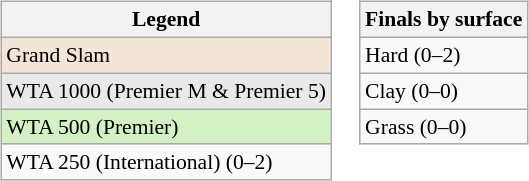<table>
<tr valign=top>
<td><br><table class="wikitable" style="font-size:90%;">
<tr>
<th>Legend</th>
</tr>
<tr style="background:#f3e6d7;">
<td>Grand Slam</td>
</tr>
<tr style="background:#e9e9e9;">
<td>WTA 1000 (Premier M & Premier 5)</td>
</tr>
<tr style="background:#d4f1c5;">
<td>WTA 500 (Premier)</td>
</tr>
<tr>
<td>WTA 250 (International) (0–2)</td>
</tr>
</table>
</td>
<td><br><table class="wikitable" style="font-size:90%;">
<tr>
<th>Finals by surface</th>
</tr>
<tr>
<td>Hard (0–2)</td>
</tr>
<tr>
<td>Clay (0–0)</td>
</tr>
<tr>
<td>Grass (0–0)</td>
</tr>
</table>
</td>
</tr>
</table>
